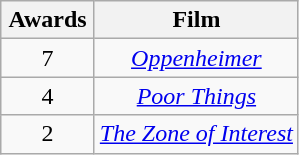<table class="wikitable plainrowheaders" style="text-align: center; float:left; margin-right:1em;">
<tr>
<th scope="col" style="width:55px;">Awards</th>
<th scope="col" style="text-align:center;">Film</th>
</tr>
<tr>
<td scope="row" style="text-align:center">7</td>
<td><em><a href='#'>Oppenheimer</a></em></td>
</tr>
<tr>
<td scope="row" style="text-align:center">4</td>
<td><em><a href='#'>Poor Things</a></em></td>
</tr>
<tr>
<td scope="row" style="text-align:center">2</td>
<td><em><a href='#'>The Zone of Interest</a></em></td>
</tr>
</table>
